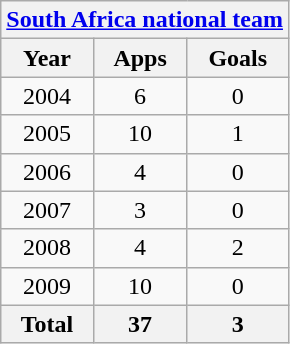<table class="wikitable" style="text-align:center">
<tr>
<th colspan=3><a href='#'>South Africa national team</a></th>
</tr>
<tr>
<th>Year</th>
<th>Apps</th>
<th>Goals</th>
</tr>
<tr>
<td>2004</td>
<td>6</td>
<td>0</td>
</tr>
<tr>
<td>2005</td>
<td>10</td>
<td>1</td>
</tr>
<tr>
<td>2006</td>
<td>4</td>
<td>0</td>
</tr>
<tr>
<td>2007</td>
<td>3</td>
<td>0</td>
</tr>
<tr>
<td>2008</td>
<td>4</td>
<td>2</td>
</tr>
<tr>
<td>2009</td>
<td>10</td>
<td>0</td>
</tr>
<tr>
<th>Total</th>
<th>37</th>
<th>3</th>
</tr>
</table>
